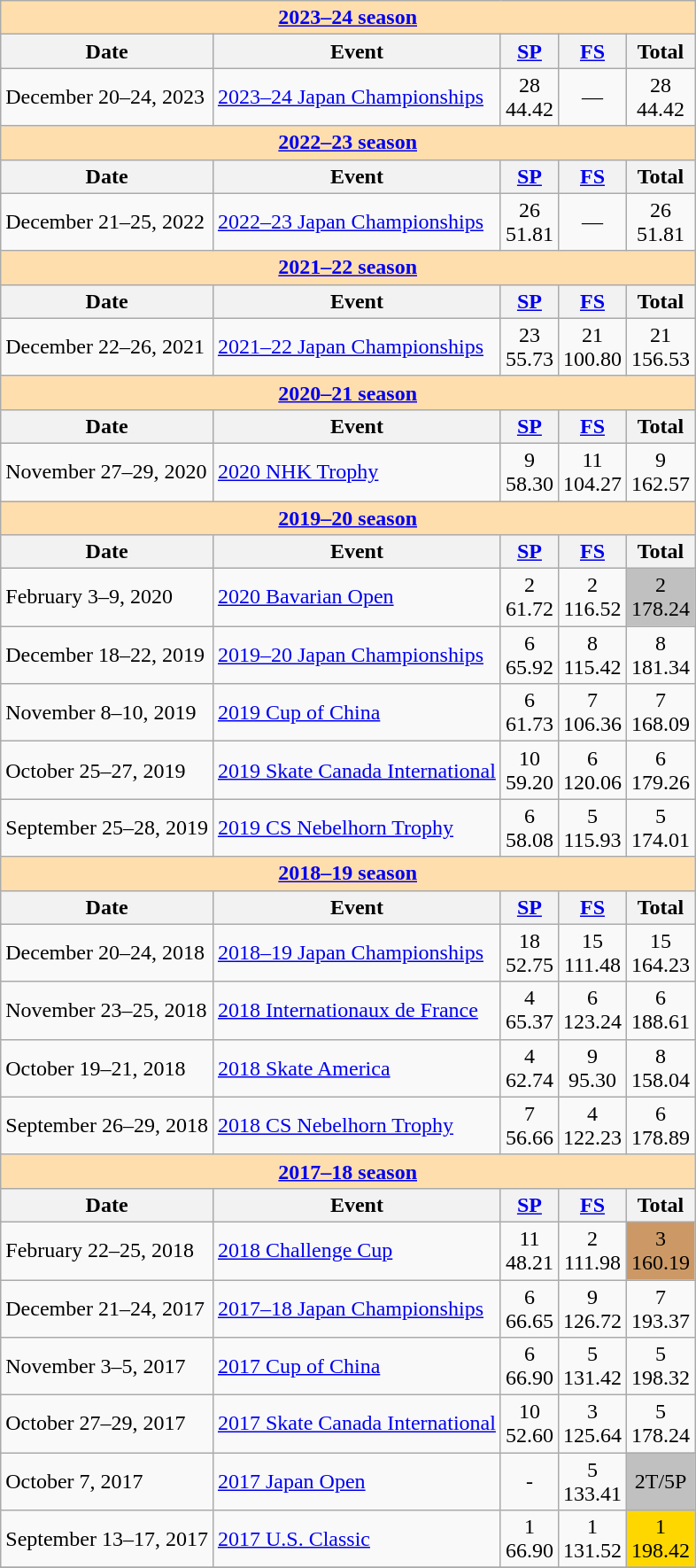<table class="wikitable">
<tr>
<th style="background-color: #ffdead; " colspan=6 align=center><a href='#'>2023–24 season</a></th>
</tr>
<tr>
<th>Date</th>
<th>Event</th>
<th><a href='#'>SP</a></th>
<th><a href='#'>FS</a></th>
<th>Total</th>
</tr>
<tr>
<td>December 20–24, 2023</td>
<td><a href='#'>2023–24 Japan Championships</a></td>
<td align=center>28 <br> 44.42</td>
<td align=center>—</td>
<td align=center>28 <br> 44.42</td>
</tr>
<tr>
<th style="background:#ffdead;" colspan="5"><a href='#'>2022–23 season</a></th>
</tr>
<tr>
<th>Date</th>
<th>Event</th>
<th><a href='#'>SP</a></th>
<th><a href='#'>FS</a></th>
<th>Total</th>
</tr>
<tr>
<td>December 21–25, 2022</td>
<td><a href='#'>2022–23 Japan Championships</a></td>
<td align=center>26 <br> 51.81</td>
<td align=center>—</td>
<td align=center>26 <br> 51.81</td>
</tr>
<tr>
<th style="background-color: #ffdead; " colspan=5 align=center><a href='#'>2021–22 season</a></th>
</tr>
<tr>
<th>Date</th>
<th>Event</th>
<th><a href='#'>SP</a></th>
<th><a href='#'>FS</a></th>
<th>Total</th>
</tr>
<tr>
<td>December 22–26, 2021</td>
<td><a href='#'>2021–22 Japan Championships</a></td>
<td align=center>23 <br> 55.73</td>
<td align=center>21 <br> 100.80</td>
<td align=center>21 <br> 156.53</td>
</tr>
<tr>
<th style="background-color: #ffdead; " colspan=5 align=center><a href='#'>2020–21 season</a></th>
</tr>
<tr>
<th>Date</th>
<th>Event</th>
<th><a href='#'>SP</a></th>
<th><a href='#'>FS</a></th>
<th>Total</th>
</tr>
<tr>
<td>November 27–29, 2020</td>
<td><a href='#'>2020 NHK Trophy</a></td>
<td align=center>9 <br> 58.30</td>
<td align=center>11 <br> 104.27</td>
<td align=center>9 <br> 162.57</td>
</tr>
<tr>
<th style="background-color: #ffdead; " colspan=5 align=center><a href='#'>2019–20 season</a></th>
</tr>
<tr>
<th>Date</th>
<th>Event</th>
<th><a href='#'>SP</a></th>
<th><a href='#'>FS</a></th>
<th>Total</th>
</tr>
<tr>
<td>February 3–9, 2020</td>
<td><a href='#'>2020 Bavarian Open</a></td>
<td align=center>2 <br> 61.72</td>
<td align=center>2 <br> 116.52</td>
<td align=center bgcolor=silver>2 <br> 178.24</td>
</tr>
<tr>
<td>December 18–22, 2019</td>
<td><a href='#'>2019–20 Japan Championships</a></td>
<td align=center>6 <br> 65.92</td>
<td align=center>8 <br> 115.42</td>
<td align=center>8 <br> 181.34</td>
</tr>
<tr>
<td>November 8–10, 2019</td>
<td><a href='#'>2019 Cup of China</a></td>
<td align=center>6 <br> 61.73</td>
<td align=center>7 <br> 106.36</td>
<td align=center>7 <br> 168.09</td>
</tr>
<tr>
<td>October 25–27, 2019</td>
<td><a href='#'>2019 Skate Canada International</a></td>
<td align=center>10 <br> 59.20</td>
<td align=center>6 <br> 120.06</td>
<td align=center>6 <br> 179.26</td>
</tr>
<tr>
<td>September 25–28, 2019</td>
<td><a href='#'>2019 CS Nebelhorn Trophy</a></td>
<td align=center>6 <br> 58.08</td>
<td align=center>5 <br> 115.93</td>
<td align=center>5 <br> 174.01</td>
</tr>
<tr>
<th style="background-color: #ffdead; " colspan=5 align=center><a href='#'>2018–19 season</a></th>
</tr>
<tr>
<th>Date</th>
<th>Event</th>
<th><a href='#'>SP</a></th>
<th><a href='#'>FS</a></th>
<th>Total</th>
</tr>
<tr>
<td>December 20–24, 2018</td>
<td><a href='#'>2018–19 Japan Championships</a></td>
<td align=center>18 <br> 52.75</td>
<td align=center>15<br>111.48</td>
<td align=center>15<br>164.23</td>
</tr>
<tr>
<td>November 23–25, 2018</td>
<td><a href='#'>2018 Internationaux de France</a></td>
<td align=center>4 <br> 65.37</td>
<td align=center>6 <br> 123.24</td>
<td align=center>6 <br> 188.61</td>
</tr>
<tr>
<td>October 19–21, 2018</td>
<td><a href='#'>2018 Skate America</a></td>
<td align=center>4 <br> 62.74</td>
<td align=center>9 <br> 95.30</td>
<td align=center>8 <br> 158.04</td>
</tr>
<tr>
<td>September 26–29, 2018</td>
<td><a href='#'>2018 CS Nebelhorn Trophy</a></td>
<td align=center>7 <br> 56.66</td>
<td align=center>4 <br> 122.23</td>
<td align=center>6 <br> 178.89</td>
</tr>
<tr>
<th style="background-color: #ffdead; " colspan=5 align=center><a href='#'>2017–18 season</a></th>
</tr>
<tr>
<th>Date</th>
<th>Event</th>
<th><a href='#'>SP</a></th>
<th><a href='#'>FS</a></th>
<th>Total</th>
</tr>
<tr>
<td>February 22–25, 2018</td>
<td><a href='#'>2018 Challenge Cup</a></td>
<td align=center>11 <br> 48.21</td>
<td align=center>2 <br> 111.98</td>
<td align=center bgcolor=cc9966>3 <br> 160.19</td>
</tr>
<tr>
<td>December 21–24, 2017</td>
<td><a href='#'>2017–18 Japan Championships</a></td>
<td align=center>6 <br> 66.65</td>
<td align=center>9 <br> 126.72</td>
<td align=center>7 <br> 193.37</td>
</tr>
<tr>
<td>November 3–5, 2017</td>
<td><a href='#'>2017 Cup of China</a></td>
<td align=center>6 <br> 66.90</td>
<td align=center>5 <br> 131.42</td>
<td align=center>5 <br> 198.32</td>
</tr>
<tr>
<td>October 27–29, 2017</td>
<td><a href='#'>2017 Skate Canada International</a></td>
<td align=center>10 <br> 52.60</td>
<td align=center>3 <br> 125.64</td>
<td align=center>5 <br> 178.24</td>
</tr>
<tr>
<td>October 7, 2017</td>
<td><a href='#'>2017 Japan Open</a></td>
<td align=center>-</td>
<td align=center>5 <br> 133.41</td>
<td align=center bgcolor=silver>2T/5P</td>
</tr>
<tr>
<td>September 13–17, 2017</td>
<td><a href='#'>2017 U.S. Classic</a></td>
<td align=center>1 <br> 66.90</td>
<td align=center>1 <br> 131.52</td>
<td align=center bgcolor=gold>1 <br> 198.42</td>
</tr>
<tr>
</tr>
</table>
